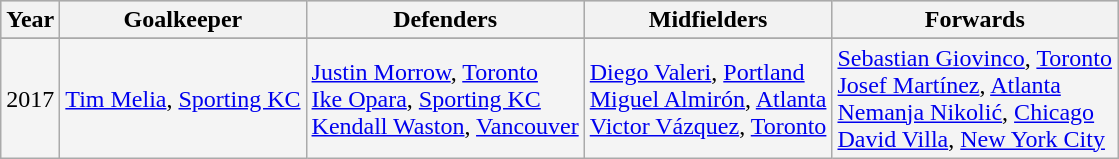<table class="wikitable">
<tr style="background:#cccccc;">
<th>Year</th>
<th>Goalkeeper</th>
<th>Defenders</th>
<th>Midfielders</th>
<th>Forwards</th>
</tr>
<tr>
</tr>
<tr style="background:#f4f4f4;">
<td style="text-align: center;">2017<br></td>
<td> <a href='#'>Tim Melia</a>, <a href='#'>Sporting KC</a></td>
<td> <a href='#'>Justin Morrow</a>, <a href='#'>Toronto</a><br> <a href='#'>Ike Opara</a>, <a href='#'>Sporting KC</a><br> <a href='#'>Kendall Waston</a>, <a href='#'>Vancouver</a></td>
<td> <a href='#'>Diego Valeri</a>, <a href='#'>Portland</a><br> <a href='#'>Miguel Almirón</a>, <a href='#'>Atlanta</a><br> <a href='#'>Victor Vázquez</a>, <a href='#'>Toronto</a></td>
<td> <a href='#'>Sebastian Giovinco</a>, <a href='#'>Toronto</a><br> <a href='#'>Josef Martínez</a>, <a href='#'>Atlanta</a><br> <a href='#'>Nemanja Nikolić</a>, <a href='#'>Chicago</a><br> <a href='#'>David Villa</a>, <a href='#'>New York City</a></td>
</tr>
</table>
